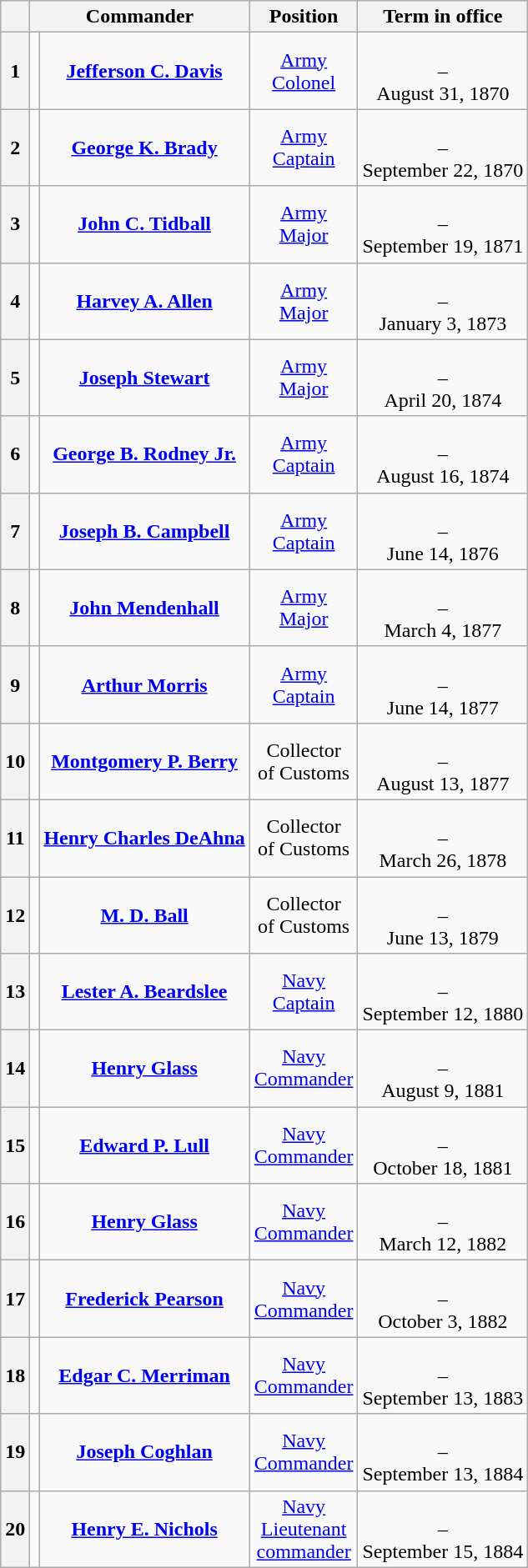<table class="wikitable sortable mw-collapsible sticky-header-multi" style="text-align:center;">
<tr>
<th scope="col" data-sort-type="number"></th>
<th colspan="2" scope="colgroup">Commander</th>
<th scope="col">Position</th>
<th scope="col">Term in office</th>
</tr>
<tr style="height:2em;">
<th scope="row">1</th>
<td data-sort-value="Davis, Jefferson"></td>
<td><strong><a href='#'>Jefferson C. Davis</a></strong><br></td>
<td data-sort-value="6"><a href='#'>Army</a><br><a href='#'>Colonel</a></td>
<td><br>–<br>August 31, 1870</td>
</tr>
<tr style="height:2em;">
<th scope="row">2</th>
<td data-sort-value="Brady, George"></td>
<td><strong><a href='#'>George K. Brady</a></strong><br></td>
<td data-sort-value="3"><a href='#'>Army</a><br><a href='#'>Captain</a></td>
<td><br>–<br>September 22, 1870</td>
</tr>
<tr style="height:2em;">
<th scope="row">3</th>
<td data-sort-value="Tidball, John"></td>
<td><strong><a href='#'>John C. Tidball</a></strong><br></td>
<td data-sort-value="4"><a href='#'>Army</a><br><a href='#'>Major</a></td>
<td><br>–<br>September 19, 1871</td>
</tr>
<tr style="height:2em;">
<th scope="row">4</th>
<td data-sort-value="Allen, Harvey"></td>
<td><strong><a href='#'>Harvey A. Allen</a></strong><br></td>
<td data-sort-value="4"><a href='#'>Army</a><br><a href='#'>Major</a></td>
<td><br>–<br>January 3, 1873</td>
</tr>
<tr style="height:2em;">
<th scope="row">5</th>
<td data-sort-value="Stewart, Joseph"></td>
<td><strong><a href='#'>Joseph Stewart</a></strong><br></td>
<td data-sort-value="4"><a href='#'>Army</a><br><a href='#'>Major</a></td>
<td><br>–<br>April 20, 1874</td>
</tr>
<tr style="height:2em;">
<th scope="row">6</th>
<td data-sort-value="Rodney, George"></td>
<td><strong><a href='#'>George B. Rodney Jr.</a></strong><br></td>
<td data-sort-value="3"><a href='#'>Army</a><br><a href='#'>Captain</a></td>
<td><br>–<br>August 16, 1874</td>
</tr>
<tr style="height:2em;">
<th scope="row">7</th>
<td data-sort-value="Campbell, Joseph"></td>
<td><strong><a href='#'>Joseph B. Campbell</a></strong><br></td>
<td data-sort-value="3"><a href='#'>Army</a><br><a href='#'>Captain</a></td>
<td><br>–<br>June 14, 1876</td>
</tr>
<tr style="height:2em;">
<th scope="row">8</th>
<td data-sort-value="Mendenhall, John"></td>
<td><strong><a href='#'>John Mendenhall</a></strong><br></td>
<td data-sort-value="4"><a href='#'>Army</a><br><a href='#'>Major</a></td>
<td><br>–<br>March 4, 1877</td>
</tr>
<tr style="height:2em;">
<th scope="row">9</th>
<td data-sort-value="Morris, Arthur"></td>
<td><strong><a href='#'>Arthur Morris</a></strong><br></td>
<td data-sort-value="3"><a href='#'>Army</a><br><a href='#'>Captain</a></td>
<td><br>–<br>June 14, 1877</td>
</tr>
<tr style="height:2em;">
<th scope="row">10</th>
<td data-sort-value="Berry, Montgomery"></td>
<td><strong><a href='#'>Montgomery P. Berry</a></strong><br></td>
<td data-sort-value="0">Collector<br>of Customs</td>
<td><br>–<br>August 13, 1877</td>
</tr>
<tr style="height:2em;">
<th scope="row">11</th>
<td data-sort-value="DeAhna, Henry"></td>
<td><strong><a href='#'>Henry Charles DeAhna</a></strong><br></td>
<td data-sort-value="0">Collector<br>of Customs</td>
<td><br>–<br>March 26, 1878</td>
</tr>
<tr style="height:2em;">
<th scope="row">12</th>
<td data-sort-value="Ball, M. D."></td>
<td><strong><a href='#'>M. D. Ball</a></strong><br></td>
<td data-sort-value="0">Collector<br>of Customs</td>
<td><br>–<br>June 13, 1879</td>
</tr>
<tr style="height:2em;">
<th scope="row">13</th>
<td data-sort-value="Beardslee, Lester"></td>
<td><strong><a href='#'>Lester A. Beardslee</a></strong><br></td>
<td data-sort-value="6"><a href='#'>Navy</a><br><a href='#'>Captain</a></td>
<td><br>–<br>September 12, 1880</td>
</tr>
<tr style="height:2em;">
<th scope="row">14</th>
<td data-sort-value="Glass, Henry"></td>
<td><strong><a href='#'>Henry Glass</a></strong><br></td>
<td data-sort-value="5"><a href='#'>Navy</a><br><a href='#'>Commander</a></td>
<td><br>–<br>August 9, 1881</td>
</tr>
<tr style="height:2em;">
<th scope="row">15</th>
<td data-sort-value="Lull, Edward"></td>
<td><strong><a href='#'>Edward P. Lull</a></strong><br></td>
<td data-sort-value="5"><a href='#'>Navy</a><br><a href='#'>Commander</a></td>
<td><br>–<br>October 18, 1881</td>
</tr>
<tr style="height:2em;">
<th scope="row">16</th>
<td data-sort-value="Glass, Henry"></td>
<td><strong><a href='#'>Henry Glass</a></strong><br></td>
<td data-sort-value="5"><a href='#'>Navy</a><br><a href='#'>Commander</a></td>
<td><br>–<br>March 12, 1882</td>
</tr>
<tr style="height:2em;">
<th scope="row">17</th>
<td data-sort-value="Pearson, Frederick"></td>
<td><strong><a href='#'>Frederick Pearson</a></strong><br></td>
<td data-sort-value="5"><a href='#'>Navy</a><br><a href='#'>Commander</a></td>
<td><br>–<br>October 3, 1882</td>
</tr>
<tr style="height:2em;">
<th scope="row">18</th>
<td data-sort-value="Merriman, Edgar"></td>
<td><strong><a href='#'>Edgar C. Merriman</a></strong><br></td>
<td data-sort-value="5"><a href='#'>Navy</a><br><a href='#'>Commander</a></td>
<td><br>–<br>September 13, 1883</td>
</tr>
<tr style="height:2em;">
<th scope="row">19</th>
<td data-sort-value="Coghlan, Joseph"></td>
<td><strong><a href='#'>Joseph Coghlan</a></strong><br></td>
<td data-sort-value="5"><a href='#'>Navy</a><br><a href='#'>Commander</a></td>
<td><br>–<br>September 13, 1884</td>
</tr>
<tr style="height:2em;">
<th scope="row">20</th>
<td data-sort-value="Nichols, Henry"></td>
<td><strong><a href='#'>Henry E. Nichols</a></strong><br></td>
<td data-sort-value="4"><a href='#'>Navy</a><br><a href='#'>Lieutenant<br>commander</a></td>
<td><br>–<br>September 15, 1884</td>
</tr>
</table>
